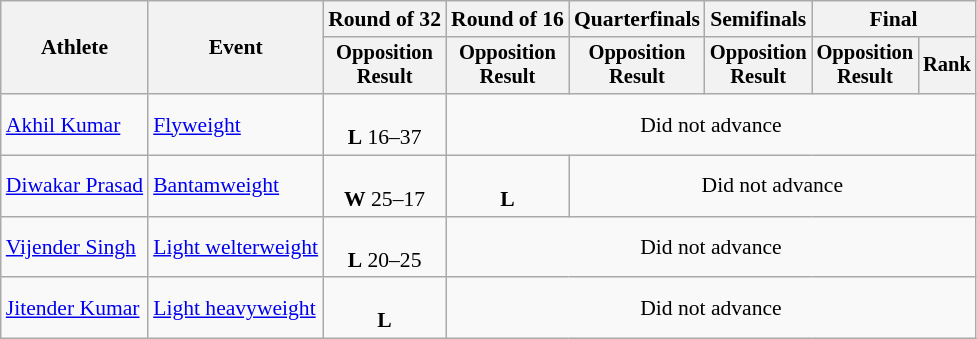<table class="wikitable" style="font-size:90%">
<tr>
<th rowspan="2">Athlete</th>
<th rowspan="2">Event</th>
<th>Round of 32</th>
<th>Round of 16</th>
<th>Quarterfinals</th>
<th>Semifinals</th>
<th colspan=2>Final</th>
</tr>
<tr style="font-size:95%">
<th>Opposition<br>Result</th>
<th>Opposition<br>Result</th>
<th>Opposition<br>Result</th>
<th>Opposition<br>Result</th>
<th>Opposition<br>Result</th>
<th>Rank</th>
</tr>
<tr align=center>
<td align=left><a href='#'>Akhil Kumar</a></td>
<td align=left><a href='#'>Flyweight</a></td>
<td><br><strong>L</strong> 16–37</td>
<td colspan=5>Did not advance</td>
</tr>
<tr align=center>
<td align=left><a href='#'>Diwakar Prasad</a></td>
<td align=left><a href='#'>Bantamweight</a></td>
<td><br><strong>W</strong> 25–17</td>
<td><br><strong>L</strong> </td>
<td colspan=4>Did not advance</td>
</tr>
<tr align=center>
<td align=left><a href='#'>Vijender Singh</a></td>
<td align=left><a href='#'>Light welterweight</a></td>
<td><br><strong>L</strong> 20–25</td>
<td colspan=5>Did not advance</td>
</tr>
<tr align=center>
<td align=left><a href='#'>Jitender Kumar</a></td>
<td align=left><a href='#'>Light heavyweight</a></td>
<td><br><strong>L</strong> </td>
<td colspan=5>Did not advance</td>
</tr>
</table>
